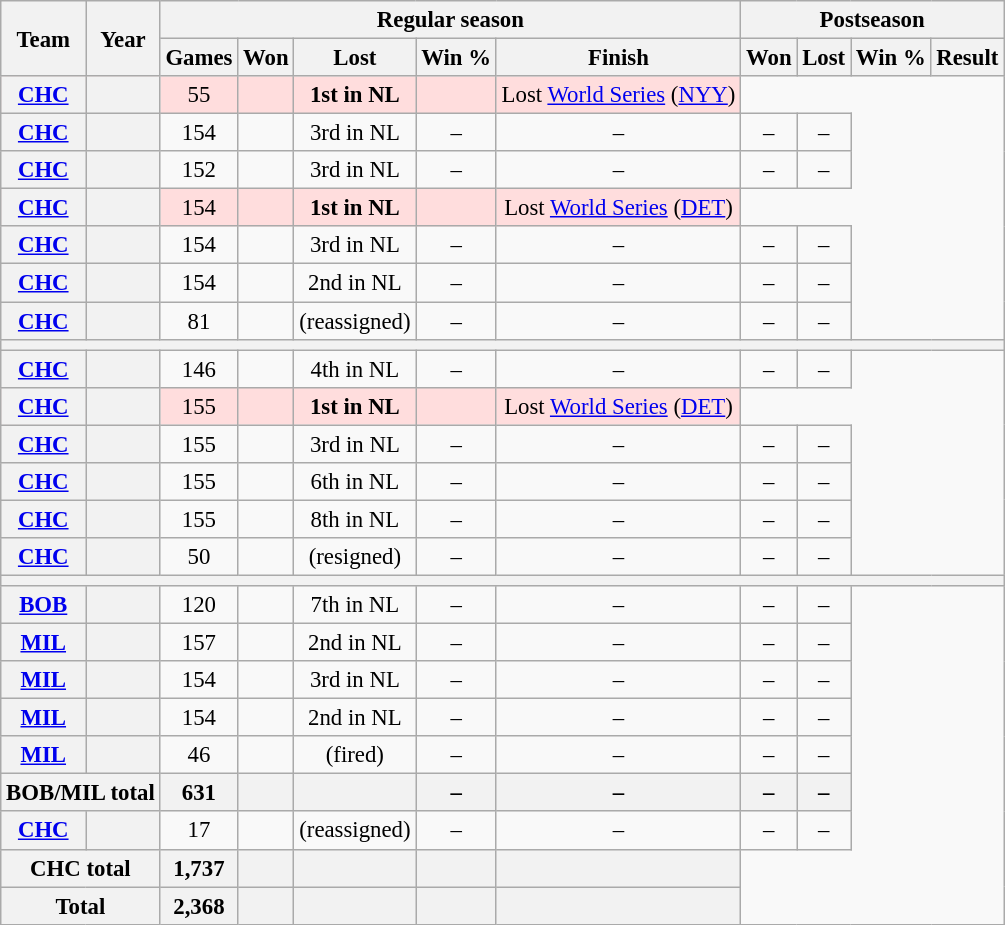<table class="wikitable" style="font-size: 95%; text-align:center;">
<tr>
<th rowspan="2">Team</th>
<th rowspan="2">Year</th>
<th colspan="5">Regular season</th>
<th colspan="4">Postseason</th>
</tr>
<tr>
<th>Games</th>
<th>Won</th>
<th>Lost</th>
<th>Win %</th>
<th>Finish</th>
<th>Won</th>
<th>Lost</th>
<th>Win %</th>
<th>Result</th>
</tr>
<tr style="background:#fdd;"!>
<th><a href='#'>CHC</a></th>
<th></th>
<td>55</td>
<td></td>
<td><strong>1st in NL</strong></td>
<td></td>
<td>Lost <a href='#'>World Series</a> (<a href='#'>NYY</a>)</td>
</tr>
<tr>
<th><a href='#'>CHC</a></th>
<th></th>
<td>154</td>
<td></td>
<td>3rd in NL</td>
<td>–</td>
<td>–</td>
<td>–</td>
<td>–</td>
</tr>
<tr>
<th><a href='#'>CHC</a></th>
<th></th>
<td>152</td>
<td></td>
<td>3rd in NL</td>
<td>–</td>
<td>–</td>
<td>–</td>
<td>–</td>
</tr>
<tr style="background:#fdd;"!>
<th><a href='#'>CHC</a></th>
<th></th>
<td>154</td>
<td></td>
<td><strong>1st in NL</strong></td>
<td></td>
<td>Lost <a href='#'>World Series</a> (<a href='#'>DET</a>)</td>
</tr>
<tr>
<th><a href='#'>CHC</a></th>
<th></th>
<td>154</td>
<td></td>
<td>3rd in NL</td>
<td>–</td>
<td>–</td>
<td>–</td>
<td>–</td>
</tr>
<tr>
<th><a href='#'>CHC</a></th>
<th></th>
<td>154</td>
<td></td>
<td>2nd in NL</td>
<td>–</td>
<td>–</td>
<td>–</td>
<td>–</td>
</tr>
<tr>
<th><a href='#'>CHC</a></th>
<th></th>
<td>81</td>
<td></td>
<td>(reassigned)</td>
<td>–</td>
<td>–</td>
<td>–</td>
<td>–</td>
</tr>
<tr>
<th colspan="11"></th>
</tr>
<tr>
<th><a href='#'>CHC</a></th>
<th></th>
<td>146</td>
<td></td>
<td>4th in NL</td>
<td>–</td>
<td>–</td>
<td>–</td>
<td>–</td>
</tr>
<tr style="background:#fdd;"!>
<th><a href='#'>CHC</a></th>
<th></th>
<td>155</td>
<td></td>
<td><strong>1st in NL</strong></td>
<td></td>
<td>Lost <a href='#'>World Series</a> (<a href='#'>DET</a>)</td>
</tr>
<tr>
<th><a href='#'>CHC</a></th>
<th></th>
<td>155</td>
<td></td>
<td>3rd in NL</td>
<td>–</td>
<td>–</td>
<td>–</td>
<td>–</td>
</tr>
<tr>
<th><a href='#'>CHC</a></th>
<th></th>
<td>155</td>
<td></td>
<td>6th in NL</td>
<td>–</td>
<td>–</td>
<td>–</td>
<td>–</td>
</tr>
<tr>
<th><a href='#'>CHC</a></th>
<th></th>
<td>155</td>
<td></td>
<td>8th in NL</td>
<td>–</td>
<td>–</td>
<td>–</td>
<td>–</td>
</tr>
<tr>
<th><a href='#'>CHC</a></th>
<th></th>
<td>50</td>
<td></td>
<td>(resigned)</td>
<td>–</td>
<td>–</td>
<td>–</td>
<td>–</td>
</tr>
<tr>
<th colspan="11"></th>
</tr>
<tr>
<th><a href='#'>BOB</a></th>
<th></th>
<td>120</td>
<td></td>
<td>7th in NL</td>
<td>–</td>
<td>–</td>
<td>–</td>
<td>–</td>
</tr>
<tr>
<th><a href='#'>MIL</a></th>
<th></th>
<td>157</td>
<td></td>
<td>2nd in NL</td>
<td>–</td>
<td>–</td>
<td>–</td>
<td>–</td>
</tr>
<tr>
<th><a href='#'>MIL</a></th>
<th></th>
<td>154</td>
<td></td>
<td>3rd in NL</td>
<td>–</td>
<td>–</td>
<td>–</td>
<td>–</td>
</tr>
<tr>
<th><a href='#'>MIL</a></th>
<th></th>
<td>154</td>
<td></td>
<td>2nd in NL</td>
<td>–</td>
<td>–</td>
<td>–</td>
<td>–</td>
</tr>
<tr>
<th><a href='#'>MIL</a></th>
<th></th>
<td>46</td>
<td></td>
<td>(fired)</td>
<td>–</td>
<td>–</td>
<td>–</td>
<td>–</td>
</tr>
<tr>
<th colspan="2">BOB/MIL total</th>
<th>631</th>
<th></th>
<th></th>
<th>–</th>
<th>–</th>
<th>–</th>
<th>–</th>
</tr>
<tr>
<th><a href='#'>CHC</a></th>
<th></th>
<td>17</td>
<td></td>
<td>(reassigned)</td>
<td>–</td>
<td>–</td>
<td>–</td>
<td>–</td>
</tr>
<tr>
<th colspan="2">CHC total</th>
<th>1,737</th>
<th></th>
<th></th>
<th></th>
<th></th>
</tr>
<tr>
<th colspan="2">Total</th>
<th>2,368</th>
<th></th>
<th></th>
<th></th>
<th></th>
</tr>
</table>
